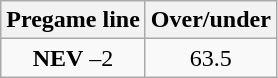<table class="wikitable">
<tr align="center">
<th style=>Pregame line</th>
<th style=>Over/under</th>
</tr>
<tr align="center">
<td><strong>NEV</strong> –2</td>
<td>63.5</td>
</tr>
</table>
